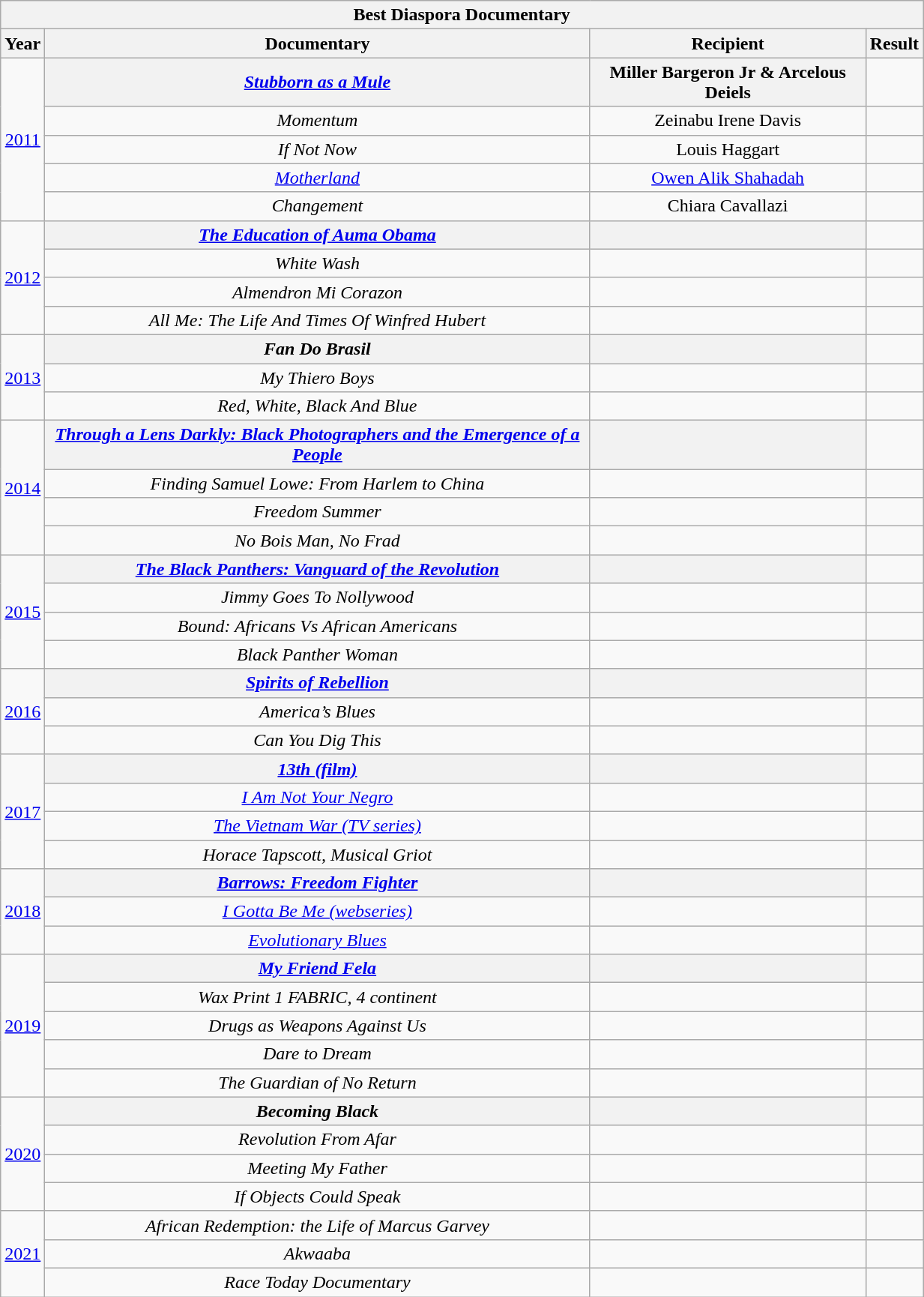<table class=wikitable style="text-align:center" width="65%">
<tr>
<th colspan="5">Best Diaspora Documentary</th>
</tr>
<tr>
<th>Year</th>
<th>Documentary</th>
<th>Recipient</th>
<th>Result</th>
</tr>
<tr>
<td rowspan="5"><a href='#'>2011</a></td>
<th><em><a href='#'>Stubborn as a Mule</a></em></th>
<th>Miller Bargeron Jr & Arcelous Deiels</th>
<td></td>
</tr>
<tr>
<td><em>Momentum</em></td>
<td>Zeinabu Irene Davis</td>
<td></td>
</tr>
<tr>
<td><em>If Not Now</em></td>
<td>Louis Haggart</td>
<td></td>
</tr>
<tr>
<td><em><a href='#'>Motherland</a></em></td>
<td><a href='#'>Owen Alik Shahadah</a></td>
<td></td>
</tr>
<tr>
<td><em>Changement</em></td>
<td>Chiara Cavallazi</td>
<td></td>
</tr>
<tr>
<td rowspan="4"><a href='#'>2012</a></td>
<th><em><a href='#'>The Education of Auma Obama</a></em></th>
<th></th>
<td></td>
</tr>
<tr>
<td><em>White Wash</em></td>
<td></td>
<td></td>
</tr>
<tr>
<td><em>Almendron Mi Corazon</em></td>
<td></td>
<td></td>
</tr>
<tr>
<td><em>All Me: The Life And Times Of Winfred Hubert</em></td>
<td></td>
<td></td>
</tr>
<tr>
<td rowspan="3"><a href='#'>2013</a></td>
<th><em>Fan Do Brasil</em></th>
<th></th>
<td></td>
</tr>
<tr>
<td><em>My Thiero Boys</em></td>
<td></td>
<td></td>
</tr>
<tr>
<td><em>Red, White, Black And Blue</em></td>
<td></td>
<td></td>
</tr>
<tr>
<td rowspan="4"><a href='#'>2014</a></td>
<th><em><a href='#'>Through a Lens Darkly: Black Photographers and the Emergence of a People</a></em></th>
<th></th>
<td></td>
</tr>
<tr>
<td><em>Finding Samuel Lowe: From Harlem to China</em></td>
<td></td>
<td></td>
</tr>
<tr>
<td><em>Freedom Summer</em></td>
<td></td>
<td></td>
</tr>
<tr>
<td><em>No Bois Man, No Frad</em></td>
<td></td>
<td></td>
</tr>
<tr>
<td rowspan="4"><a href='#'>2015</a></td>
<th><em><a href='#'>The Black Panthers: Vanguard of the Revolution</a></em></th>
<th></th>
<td></td>
</tr>
<tr>
<td><em>Jimmy Goes To Nollywood</em></td>
<td></td>
<td></td>
</tr>
<tr>
<td><em>Bound: Africans Vs African Americans</em></td>
<td></td>
<td></td>
</tr>
<tr>
<td><em>Black Panther Woman</em></td>
<td></td>
<td></td>
</tr>
<tr>
<td rowspan="3"><a href='#'>2016</a></td>
<th><em><a href='#'>Spirits of Rebellion</a></em></th>
<th></th>
<td></td>
</tr>
<tr>
<td><em>America’s Blues</em></td>
<td></td>
<td></td>
</tr>
<tr>
<td><em>Can You Dig This</em></td>
<td></td>
<td></td>
</tr>
<tr>
<td rowspan="4"><a href='#'>2017</a></td>
<th><em><a href='#'>13th (film)</a></em></th>
<th></th>
<td></td>
</tr>
<tr>
<td><em><a href='#'>I Am Not Your Negro</a></em></td>
<td></td>
<td></td>
</tr>
<tr>
<td><em><a href='#'>The Vietnam War (TV series)</a></em></td>
<td></td>
<td></td>
</tr>
<tr>
<td><em>Horace Tapscott, Musical Griot</em></td>
<td></td>
<td></td>
</tr>
<tr>
<td rowspan="3"><a href='#'>2018</a></td>
<th><em><a href='#'>Barrows: Freedom Fighter</a></em></th>
<th></th>
<td></td>
</tr>
<tr>
<td><em><a href='#'>I Gotta Be Me (webseries)</a></em></td>
<td></td>
<td></td>
</tr>
<tr>
<td><em><a href='#'>Evolutionary Blues</a></em></td>
<td></td>
<td></td>
</tr>
<tr>
<td rowspan="5"><a href='#'>2019</a></td>
<th><strong><em><a href='#'>My Friend Fela</a></em></strong></th>
<th></th>
<td></td>
</tr>
<tr>
<td><em>Wax Print 1 FABRIC, 4 continent</em></td>
<td></td>
<td></td>
</tr>
<tr>
<td><em>Drugs as Weapons Against Us</em></td>
<td></td>
<td></td>
</tr>
<tr>
<td><em>Dare to Dream</em></td>
<td></td>
<td></td>
</tr>
<tr>
<td><em>The Guardian of No Return</em></td>
<td></td>
<td></td>
</tr>
<tr>
<td rowspan="4"><a href='#'>2020</a></td>
<th><strong><em>Becoming Black</em></strong></th>
<th></th>
<td></td>
</tr>
<tr>
<td><em>Revolution From Afar</em></td>
<td></td>
<td></td>
</tr>
<tr>
<td><em>Meeting My Father</em></td>
<td></td>
<td></td>
</tr>
<tr>
<td><em>If Objects Could Speak</em></td>
<td></td>
<td></td>
</tr>
<tr>
<td rowspan="3"><a href='#'>2021</a></td>
<td><em>African Redemption: the Life of Marcus Garvey</em></td>
<td></td>
<td></td>
</tr>
<tr>
<td><em>Akwaaba</em></td>
<td></td>
<td></td>
</tr>
<tr>
<td><em>Race Today Documentary</em></td>
<td></td>
<td></td>
</tr>
</table>
